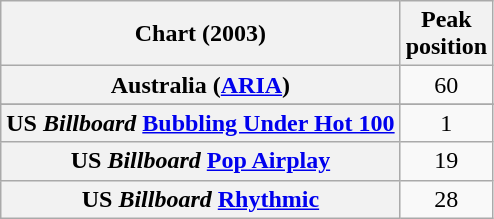<table class="wikitable sortable plainrowheaders">
<tr>
<th scope="col">Chart (2003)</th>
<th scope="col">Peak<br>position</th>
</tr>
<tr>
<th scope="row">Australia (<a href='#'>ARIA</a>)</th>
<td align="center">60</td>
</tr>
<tr>
</tr>
<tr>
<th scope="row">US <em>Billboard</em> <a href='#'>Bubbling Under Hot 100</a></th>
<td align="center">1</td>
</tr>
<tr>
<th scope="row">US <em>Billboard</em> <a href='#'>Pop Airplay</a></th>
<td align="center">19</td>
</tr>
<tr>
<th scope="row">US <em>Billboard</em> <a href='#'>Rhythmic</a></th>
<td align="center">28</td>
</tr>
</table>
